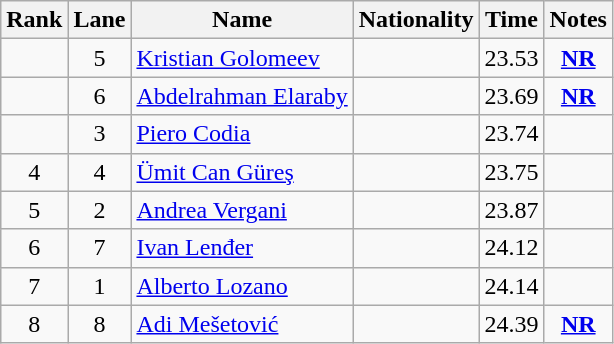<table class="wikitable sortable" style="text-align:center">
<tr>
<th>Rank</th>
<th>Lane</th>
<th>Name</th>
<th>Nationality</th>
<th>Time</th>
<th>Notes</th>
</tr>
<tr>
<td></td>
<td>5</td>
<td align="left"><a href='#'>Kristian Golomeev</a></td>
<td align="left"></td>
<td>23.53</td>
<td><strong><a href='#'>NR</a></strong></td>
</tr>
<tr>
<td></td>
<td>6</td>
<td align="left"><a href='#'>Abdelrahman Elaraby</a></td>
<td align="left"></td>
<td>23.69</td>
<td><strong><a href='#'>NR</a></strong></td>
</tr>
<tr>
<td></td>
<td>3</td>
<td align="left"><a href='#'>Piero Codia</a></td>
<td align="left"></td>
<td>23.74</td>
<td></td>
</tr>
<tr>
<td>4</td>
<td>4</td>
<td align="left"><a href='#'>Ümit Can Güreş</a></td>
<td align="left"></td>
<td>23.75</td>
<td></td>
</tr>
<tr>
<td>5</td>
<td>2</td>
<td align="left"><a href='#'>Andrea Vergani</a></td>
<td align="left"></td>
<td>23.87</td>
<td></td>
</tr>
<tr>
<td>6</td>
<td>7</td>
<td align="left"><a href='#'>Ivan Lenđer</a></td>
<td align="left"></td>
<td>24.12</td>
<td></td>
</tr>
<tr>
<td>7</td>
<td>1</td>
<td align="left"><a href='#'>Alberto Lozano</a></td>
<td align="left"></td>
<td>24.14</td>
<td></td>
</tr>
<tr>
<td>8</td>
<td>8</td>
<td align="left"><a href='#'>Adi Mešetović</a></td>
<td align="left"></td>
<td>24.39</td>
<td><strong><a href='#'>NR</a></strong></td>
</tr>
</table>
